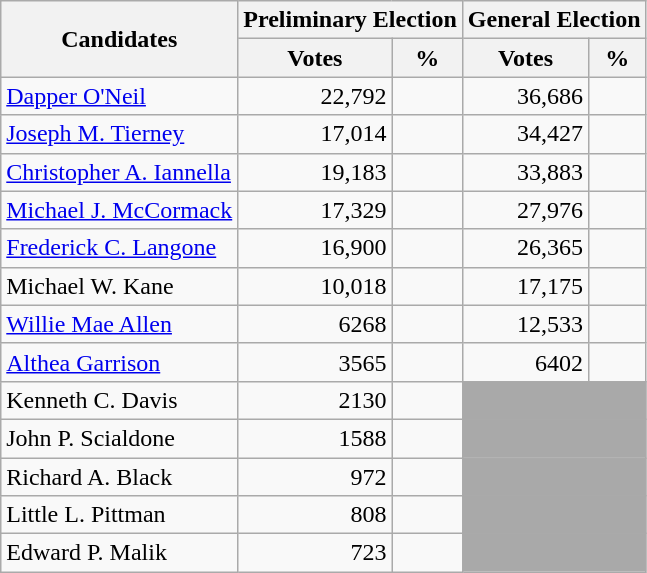<table class=wikitable>
<tr>
<th colspan=1 rowspan=2><strong>Candidates</strong></th>
<th colspan=2><strong>Preliminary Election</strong></th>
<th colspan=2><strong>General Election</strong></th>
</tr>
<tr>
<th>Votes</th>
<th>%</th>
<th>Votes</th>
<th>%</th>
</tr>
<tr>
<td><a href='#'>Dapper O'Neil</a></td>
<td align="right">22,792</td>
<td align="right"></td>
<td align="right">36,686</td>
<td align="right"></td>
</tr>
<tr>
<td><a href='#'>Joseph M. Tierney</a></td>
<td align="right">17,014</td>
<td align="right"></td>
<td align="right">34,427</td>
<td align="right"></td>
</tr>
<tr>
<td><a href='#'>Christopher A. Iannella</a></td>
<td align="right">19,183</td>
<td align="right"></td>
<td align="right">33,883</td>
<td align="right"></td>
</tr>
<tr>
<td><a href='#'>Michael J. McCormack</a></td>
<td align="right">17,329</td>
<td align="right"></td>
<td align="right">27,976</td>
<td align="right"></td>
</tr>
<tr>
<td><a href='#'>Frederick C. Langone</a></td>
<td align="right">16,900</td>
<td align="right"></td>
<td align="right">26,365</td>
<td align="right"></td>
</tr>
<tr>
<td>Michael W. Kane</td>
<td align="right">10,018</td>
<td align="right"></td>
<td align="right">17,175</td>
<td align="right"></td>
</tr>
<tr>
<td><a href='#'>Willie Mae Allen</a></td>
<td align="right">6268</td>
<td align="right"></td>
<td align="right">12,533</td>
<td align="right"></td>
</tr>
<tr>
<td><a href='#'>Althea Garrison</a></td>
<td align="right">3565</td>
<td align="right"></td>
<td align="right">6402</td>
<td align="right"></td>
</tr>
<tr>
<td>Kenneth C. Davis</td>
<td align="right">2130</td>
<td align="right"></td>
<td colspan=2 bgcolor=darkgray> </td>
</tr>
<tr>
<td>John P. Scialdone</td>
<td align="right">1588</td>
<td align="right"></td>
<td colspan=2 bgcolor=darkgray> </td>
</tr>
<tr>
<td>Richard A. Black</td>
<td align="right">972</td>
<td align="right"></td>
<td colspan=2 bgcolor=darkgray> </td>
</tr>
<tr>
<td>Little L. Pittman</td>
<td align="right">808</td>
<td align="right"></td>
<td colspan=2 bgcolor=darkgray> </td>
</tr>
<tr>
<td>Edward P. Malik</td>
<td align="right">723</td>
<td align="right"></td>
<td colspan=2 bgcolor=darkgray> </td>
</tr>
</table>
